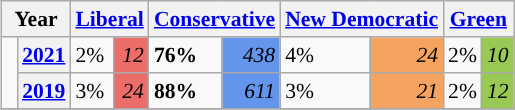<table class="wikitable" style="float:right; width:400; font-size:90%; margin-left:1em;">
<tr>
<th colspan="2" scope="col">Year</th>
<th colspan="2" scope="col"><a href='#'>Liberal</a></th>
<th colspan="2" scope="col"><a href='#'>Conservative</a></th>
<th colspan="2" scope="col"><a href='#'>New Democratic</a></th>
<th colspan="2" scope="col"><a href='#'>Green</a></th>
</tr>
<tr>
<td rowspan="2" style="width: 0.25em; background-color: "></td>
<th><a href='#'>2021</a></th>
<td>2%</td>
<td style="text-align:right; background:#EA6D6A;"><em>12</em></td>
<td><strong>76%</strong></td>
<td style="text-align:right; background:#6495ED;"><em>438</em></td>
<td>4%</td>
<td style="text-align:right; background:#F4A460;"><em>24</em></td>
<td>2%</td>
<td style="text-align:right; background:#99C955;"><em>10</em></td>
</tr>
<tr>
<th><a href='#'>2019</a></th>
<td>3%</td>
<td style="text-align:right; background:#EA6D6A;"><em>24</em></td>
<td><strong>88%</strong></td>
<td style="text-align:right; background:#6495ED;"><em>611</em></td>
<td>3%</td>
<td style="text-align:right; background:#F4A460;"><em>21</em></td>
<td>2%</td>
<td style="text-align:right; background:#99C955;"><em>12</em></td>
</tr>
<tr>
</tr>
</table>
